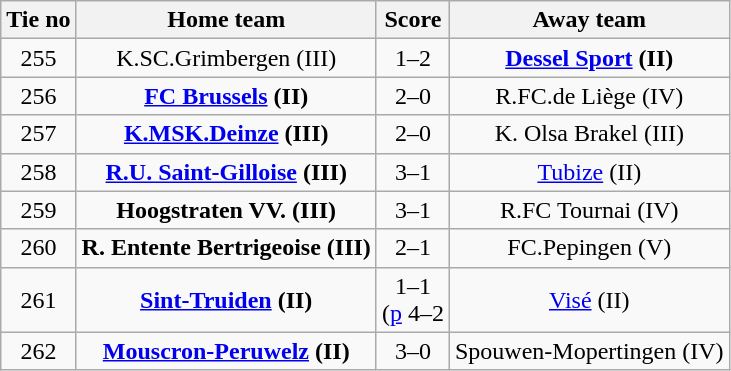<table class="wikitable" style="text-align: center">
<tr>
<th>Tie no</th>
<th>Home team</th>
<th>Score</th>
<th>Away team</th>
</tr>
<tr>
<td>255</td>
<td>K.SC.Grimbergen (III)</td>
<td>1–2</td>
<td><strong><a href='#'>Dessel Sport</a> (II)</strong></td>
</tr>
<tr>
<td>256</td>
<td><strong><a href='#'>FC Brussels</a> (II)</strong></td>
<td>2–0</td>
<td>R.FC.de Liège (IV)</td>
</tr>
<tr>
<td>257</td>
<td><strong><a href='#'>K.MSK.Deinze</a> (III)</strong></td>
<td>2–0</td>
<td>K. Olsa Brakel (III)</td>
</tr>
<tr>
<td>258</td>
<td><strong><a href='#'>R.U. Saint-Gilloise</a> (III)</strong></td>
<td>3–1</td>
<td><a href='#'>Tubize</a> (II)</td>
</tr>
<tr>
<td>259</td>
<td><strong>Hoogstraten VV. (III)</strong></td>
<td>3–1</td>
<td>R.FC Tournai (IV)</td>
</tr>
<tr>
<td>260</td>
<td><strong>R. Entente Bertrigeoise (III)</strong></td>
<td>2–1</td>
<td>FC.Pepingen (V)</td>
</tr>
<tr>
<td>261</td>
<td><strong><a href='#'>Sint-Truiden</a> (II)</strong></td>
<td>1–1<br>(<a href='#'>p</a> 4–2</td>
<td><a href='#'>Visé</a> (II)</td>
</tr>
<tr>
<td>262</td>
<td><strong><a href='#'>Mouscron-Peruwelz</a> (II)</strong></td>
<td>3–0</td>
<td>Spouwen-Mopertingen (IV)</td>
</tr>
</table>
